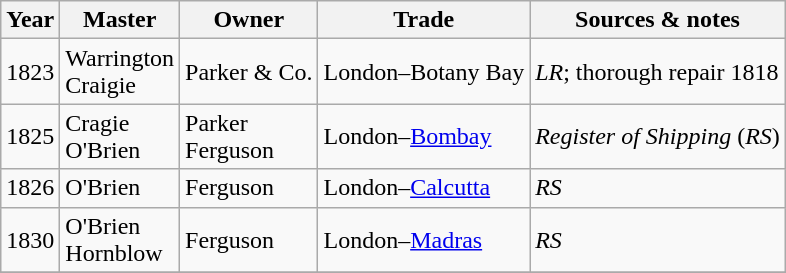<table class=" wikitable">
<tr>
<th>Year</th>
<th>Master</th>
<th>Owner</th>
<th>Trade</th>
<th>Sources & notes</th>
</tr>
<tr>
<td>1823</td>
<td>Warrington<br>Craigie</td>
<td>Parker & Co.</td>
<td>London–Botany Bay</td>
<td><em>LR</em>; thorough repair 1818</td>
</tr>
<tr>
<td>1825</td>
<td>Cragie<br>O'Brien</td>
<td>Parker<br>Ferguson</td>
<td>London–<a href='#'>Bombay</a></td>
<td><em>Register of Shipping</em> (<em>RS</em>)</td>
</tr>
<tr>
<td>1826</td>
<td>O'Brien</td>
<td>Ferguson</td>
<td>London–<a href='#'>Calcutta</a></td>
<td><em>RS</em></td>
</tr>
<tr>
<td>1830</td>
<td>O'Brien<br>Hornblow</td>
<td>Ferguson</td>
<td>London–<a href='#'>Madras</a></td>
<td><em>RS</em></td>
</tr>
<tr>
</tr>
</table>
